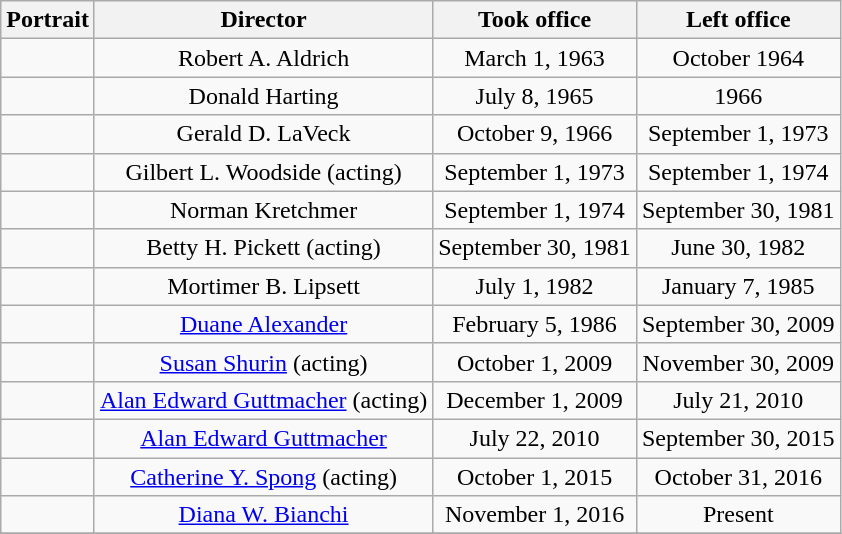<table class=wikitable style="text-align:center">
<tr>
<th>Portrait</th>
<th>Director</th>
<th>Took office</th>
<th>Left office</th>
</tr>
<tr>
<td></td>
<td>Robert A. Aldrich</td>
<td>March 1, 1963</td>
<td>October 1964</td>
</tr>
<tr>
<td></td>
<td>Donald Harting</td>
<td>July 8, 1965</td>
<td>1966</td>
</tr>
<tr>
<td></td>
<td>Gerald D. LaVeck</td>
<td>October 9, 1966</td>
<td>September 1, 1973</td>
</tr>
<tr>
<td></td>
<td>Gilbert L. Woodside (acting)</td>
<td>September 1, 1973</td>
<td>September 1, 1974</td>
</tr>
<tr>
<td></td>
<td>Norman Kretchmer</td>
<td>September 1, 1974</td>
<td>September 30, 1981</td>
</tr>
<tr>
<td></td>
<td>Betty H. Pickett (acting)</td>
<td>September 30, 1981</td>
<td>June 30, 1982</td>
</tr>
<tr>
<td></td>
<td>Mortimer B. Lipsett</td>
<td>July 1, 1982</td>
<td>January 7, 1985</td>
</tr>
<tr>
<td></td>
<td><a href='#'>Duane Alexander</a></td>
<td>February 5, 1986</td>
<td>September 30, 2009</td>
</tr>
<tr>
<td></td>
<td><a href='#'>Susan Shurin</a> (acting)</td>
<td>October 1, 2009</td>
<td>November 30, 2009</td>
</tr>
<tr>
<td></td>
<td><a href='#'>Alan Edward Guttmacher</a> (acting)</td>
<td>December 1, 2009</td>
<td>July 21, 2010</td>
</tr>
<tr>
<td></td>
<td><a href='#'>Alan Edward Guttmacher</a></td>
<td>July 22, 2010</td>
<td>September 30, 2015</td>
</tr>
<tr>
<td></td>
<td><a href='#'>Catherine Y. Spong</a> (acting)</td>
<td>October 1, 2015</td>
<td>October 31, 2016</td>
</tr>
<tr>
<td></td>
<td><a href='#'>Diana W. Bianchi</a></td>
<td>November 1, 2016</td>
<td>Present</td>
</tr>
<tr>
</tr>
</table>
